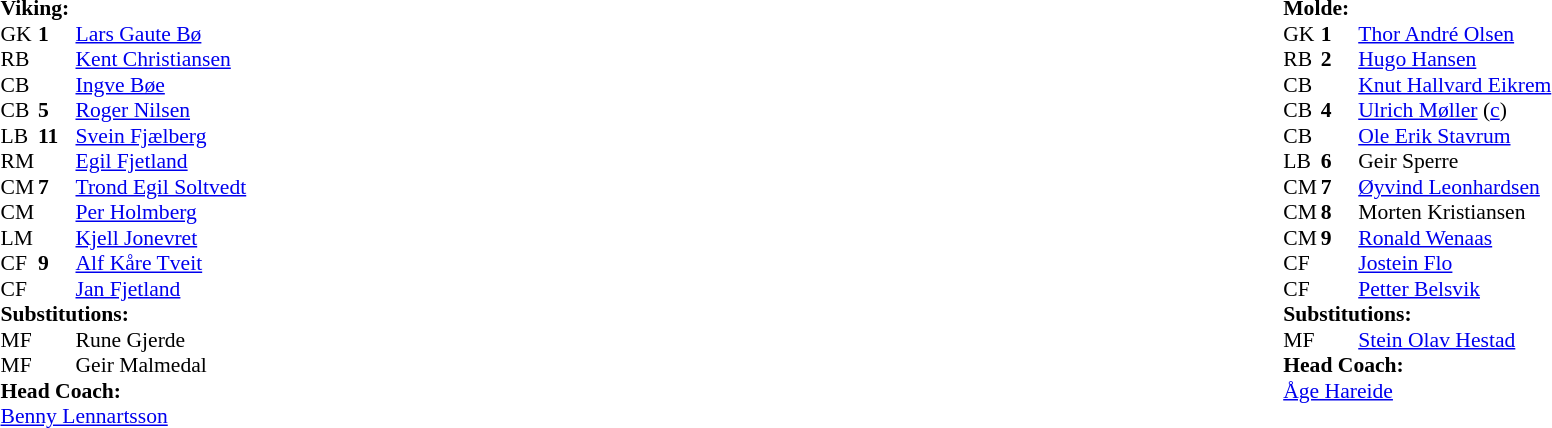<table width=100%>
<tr>
<td valign=top width=50%><br><table style=font-size:90% cellspacing=0 cellpadding=0>
<tr>
<td colspan="4"><strong>Viking:</strong></td>
</tr>
<tr>
<th width=25></th>
<th width=25></th>
</tr>
<tr>
<td>GK</td>
<td><strong>1</strong></td>
<td> <a href='#'>Lars Gaute Bø</a></td>
</tr>
<tr>
<td>RB</td>
<td></td>
<td> <a href='#'>Kent Christiansen</a></td>
</tr>
<tr>
<td>CB</td>
<td></td>
<td> <a href='#'>Ingve Bøe</a></td>
</tr>
<tr>
<td>CB</td>
<td><strong>5</strong></td>
<td> <a href='#'>Roger Nilsen</a></td>
</tr>
<tr>
<td>LB</td>
<td><strong>11</strong></td>
<td> <a href='#'>Svein Fjælberg</a></td>
</tr>
<tr>
<td>RM</td>
<td></td>
<td> <a href='#'>Egil Fjetland</a></td>
<td></td>
<td></td>
</tr>
<tr>
<td>CM</td>
<td><strong>7</strong></td>
<td> <a href='#'>Trond Egil Soltvedt</a></td>
</tr>
<tr>
<td>CM</td>
<td></td>
<td> <a href='#'>Per Holmberg</a></td>
</tr>
<tr>
<td>LM</td>
<td></td>
<td> <a href='#'>Kjell Jonevret</a></td>
</tr>
<tr>
<td>CF</td>
<td><strong>9</strong></td>
<td> <a href='#'>Alf Kåre Tveit</a></td>
<td></td>
<td></td>
</tr>
<tr>
<td>CF</td>
<td></td>
<td> <a href='#'>Jan Fjetland</a></td>
</tr>
<tr>
<td colspan=3><strong>Substitutions:</strong></td>
</tr>
<tr>
<td>MF</td>
<td></td>
<td> Rune Gjerde</td>
<td></td>
<td></td>
</tr>
<tr>
<td>MF</td>
<td></td>
<td> Geir Malmedal</td>
<td></td>
<td></td>
</tr>
<tr>
<td colspan=3><strong>Head Coach:</strong></td>
</tr>
<tr>
<td colspan=4> <a href='#'>Benny Lennartsson</a></td>
</tr>
</table>
</td>
<td valign="top" width="50%"><br><table style="font-size: 90%" cellspacing="0" cellpadding="0" align=center>
<tr>
<td colspan="4"><strong>Molde:</strong></td>
</tr>
<tr>
<th width=25></th>
<th width=25></th>
</tr>
<tr>
<td>GK</td>
<td><strong>1</strong></td>
<td> <a href='#'>Thor André Olsen</a></td>
</tr>
<tr>
<td>RB</td>
<td><strong>2</strong></td>
<td> <a href='#'>Hugo Hansen</a></td>
</tr>
<tr>
<td>CB</td>
<td></td>
<td> <a href='#'>Knut Hallvard Eikrem</a></td>
<td></td>
<td></td>
</tr>
<tr>
<td>CB</td>
<td><strong>4</strong></td>
<td> <a href='#'>Ulrich Møller</a> (<a href='#'>c</a>)</td>
</tr>
<tr>
<td>CB</td>
<td></td>
<td> <a href='#'>Ole Erik Stavrum</a></td>
</tr>
<tr>
<td>LB</td>
<td><strong>6</strong></td>
<td> Geir Sperre</td>
</tr>
<tr>
<td>CM</td>
<td><strong>7</strong></td>
<td> <a href='#'>Øyvind Leonhardsen</a></td>
</tr>
<tr>
<td>CM</td>
<td><strong>8</strong></td>
<td> Morten Kristiansen</td>
</tr>
<tr>
<td>CM</td>
<td><strong>9</strong></td>
<td> <a href='#'>Ronald Wenaas</a></td>
</tr>
<tr>
<td>CF</td>
<td></td>
<td> <a href='#'>Jostein Flo</a></td>
</tr>
<tr>
<td>CF</td>
<td></td>
<td> <a href='#'>Petter Belsvik</a></td>
</tr>
<tr>
<td colspan=3><strong>Substitutions:</strong></td>
</tr>
<tr>
<td>MF</td>
<td></td>
<td> <a href='#'>Stein Olav Hestad</a></td>
<td></td>
<td></td>
</tr>
<tr>
<td colspan=3><strong>Head Coach:</strong></td>
</tr>
<tr>
<td colspan=4> <a href='#'>Åge Hareide</a></td>
</tr>
</table>
</td>
</tr>
</table>
